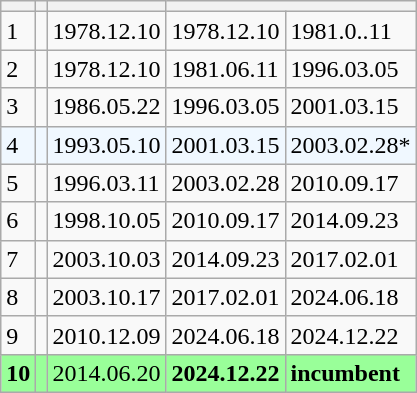<table class="wikitable sortable">
<tr>
<th></th>
<th></th>
<th></th>
<th colspan="2"></th>
</tr>
<tr>
<td>1</td>
<td></td>
<td>1978.12.10</td>
<td>1978.12.10</td>
<td>1981.0..11</td>
</tr>
<tr>
<td>2</td>
<td></td>
<td>1978.12.10</td>
<td>1981.06.11</td>
<td>1996.03.05</td>
</tr>
<tr>
<td>3</td>
<td></td>
<td>1986.05.22</td>
<td>1996.03.05</td>
<td>2001.03.15</td>
</tr>
<tr style="background: #f0f8ff">
<td>4</td>
<td></td>
<td>1993.05.10</td>
<td>2001.03.15</td>
<td>2003.02.28*</td>
</tr>
<tr>
<td>5</td>
<td></td>
<td>1996.03.11</td>
<td>2003.02.28</td>
<td>2010.09.17</td>
</tr>
<tr>
<td>6</td>
<td></td>
<td>1998.10.05</td>
<td>2010.09.17</td>
<td>2014.09.23 </td>
</tr>
<tr>
<td>7</td>
<td></td>
<td>2003.10.03</td>
<td>2014.09.23</td>
<td>2017.02.01 </td>
</tr>
<tr>
<td>8</td>
<td></td>
<td>2003.10.17</td>
<td>2017.02.01</td>
<td>2024.06.18</td>
</tr>
<tr>
<td>9</td>
<td></td>
<td>2010.12.09</td>
<td>2024.06.18</td>
<td>2024.12.22</td>
</tr>
<tr bgcolor="#99FF99" |>
<td><strong>10</strong></td>
<td><strong></strong></td>
<td>2014.06.20</td>
<td><strong>2024.12.22</strong></td>
<td><strong>incumbent</strong></td>
</tr>
</table>
